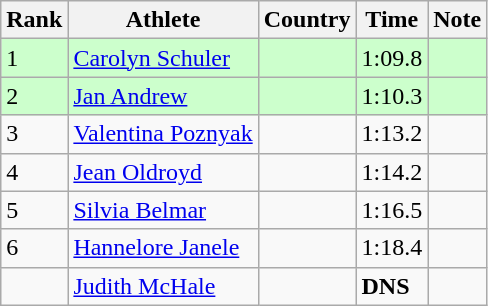<table class="wikitable sortable">
<tr>
<th>Rank</th>
<th>Athlete</th>
<th>Country</th>
<th>Time</th>
<th>Note</th>
</tr>
<tr bgcolor=#CCFFCC>
<td>1</td>
<td><a href='#'>Carolyn Schuler</a></td>
<td></td>
<td>1:09.8</td>
<td></td>
</tr>
<tr bgcolor=#CCFFCC>
<td>2</td>
<td><a href='#'>Jan Andrew</a></td>
<td></td>
<td>1:10.3</td>
<td></td>
</tr>
<tr>
<td>3</td>
<td><a href='#'>Valentina Poznyak</a></td>
<td></td>
<td>1:13.2</td>
<td></td>
</tr>
<tr>
<td>4</td>
<td><a href='#'>Jean Oldroyd</a></td>
<td></td>
<td>1:14.2</td>
<td></td>
</tr>
<tr>
<td>5</td>
<td><a href='#'>Silvia Belmar</a></td>
<td></td>
<td>1:16.5</td>
<td></td>
</tr>
<tr>
<td>6</td>
<td><a href='#'>Hannelore Janele</a></td>
<td></td>
<td>1:18.4</td>
<td></td>
</tr>
<tr>
<td></td>
<td><a href='#'>Judith McHale</a></td>
<td></td>
<td><strong>DNS</strong></td>
<td></td>
</tr>
</table>
